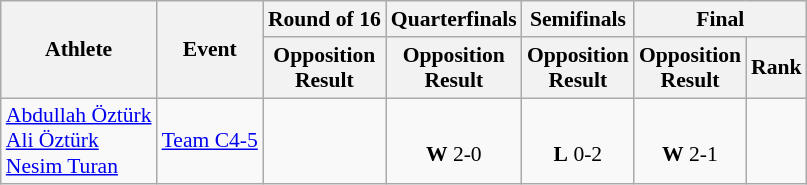<table class=wikitable style="text-align: center; font-size:90%">
<tr>
<th rowspan="2">Athlete</th>
<th rowspan="2">Event</th>
<th>Round of 16</th>
<th>Quarterfinals</th>
<th>Semifinals</th>
<th colspan="2">Final</th>
</tr>
<tr>
<th>Opposition<br>Result</th>
<th>Opposition<br>Result</th>
<th>Opposition<br>Result</th>
<th>Opposition<br>Result</th>
<th>Rank</th>
</tr>
<tr>
<td align=left><a href='#'>Abdullah Öztürk</a><br><a href='#'>Ali Öztürk</a><br><a href='#'>Nesim Turan</a></td>
<td align=left><a href='#'>Team C4-5</a></td>
<td></td>
<td><br><strong>W</strong> 2-0</td>
<td><br><strong>L</strong> 0-2</td>
<td><br><strong>W</strong> 2-1</td>
<td></td>
</tr>
</table>
